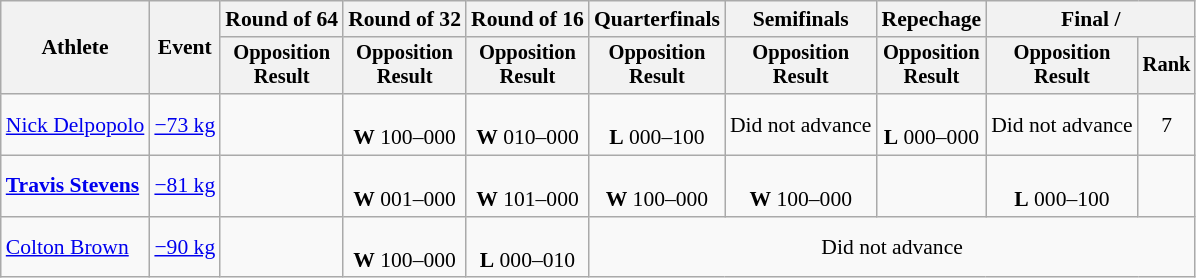<table class=wikitable style=font-size:90%;text-align:center>
<tr>
<th rowspan=2>Athlete</th>
<th rowspan=2>Event</th>
<th>Round of 64</th>
<th>Round of 32</th>
<th>Round of 16</th>
<th>Quarterfinals</th>
<th>Semifinals</th>
<th>Repechage</th>
<th colspan=2>Final / </th>
</tr>
<tr style=font-size:95%>
<th>Opposition<br>Result</th>
<th>Opposition<br>Result</th>
<th>Opposition<br>Result</th>
<th>Opposition<br>Result</th>
<th>Opposition<br>Result</th>
<th>Opposition<br>Result</th>
<th>Opposition<br>Result</th>
<th>Rank</th>
</tr>
<tr>
<td align=left><a href='#'>Nick Delpopolo</a></td>
<td align=left><a href='#'>−73 kg</a></td>
<td></td>
<td><br><strong>W</strong> 100–000</td>
<td><br><strong>W</strong> 010–000</td>
<td><br><strong>L</strong> 000–100</td>
<td>Did not advance</td>
<td><br><strong>L</strong> 000–000 </td>
<td>Did not advance</td>
<td>7</td>
</tr>
<tr>
<td align=left><strong><a href='#'>Travis Stevens</a></strong></td>
<td align=left><a href='#'>−81 kg</a></td>
<td></td>
<td><br><strong>W</strong> 001–000</td>
<td><br><strong>W</strong> 101–000</td>
<td><br><strong>W</strong> 100–000</td>
<td><br><strong>W</strong> 100–000</td>
<td></td>
<td><br><strong>L</strong> 000–100</td>
<td></td>
</tr>
<tr>
<td align=left><a href='#'>Colton Brown</a></td>
<td align=left><a href='#'>−90 kg</a></td>
<td></td>
<td><br><strong>W</strong> 100–000</td>
<td><br><strong>L</strong> 000–010</td>
<td colspan=5>Did not advance</td>
</tr>
</table>
